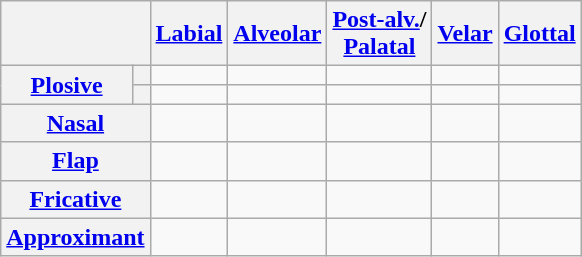<table class="wikitable" style="text-align: center">
<tr>
<th colspan="2"></th>
<th><a href='#'>Labial</a></th>
<th><a href='#'>Alveolar</a></th>
<th><a href='#'>Post-alv.</a>/<br><a href='#'>Palatal</a></th>
<th><a href='#'>Velar</a></th>
<th><a href='#'>Glottal</a></th>
</tr>
<tr>
<th rowspan="2"><a href='#'>Plosive</a></th>
<th></th>
<td> </td>
<td> </td>
<td> </td>
<td> </td>
<td></td>
</tr>
<tr>
<th></th>
<td></td>
<td> </td>
<td></td>
<td></td>
<td></td>
</tr>
<tr>
<th colspan="2"><a href='#'>Nasal</a></th>
<td> </td>
<td> </td>
<td> </td>
<td></td>
<td></td>
</tr>
<tr>
<th colspan="2"><a href='#'>Flap</a></th>
<td></td>
<td> </td>
<td></td>
<td></td>
<td></td>
</tr>
<tr>
<th colspan="2"><a href='#'>Fricative</a></th>
<td></td>
<td> </td>
<td> </td>
<td></td>
<td> </td>
</tr>
<tr>
<th colspan="2"><a href='#'>Approximant</a></th>
<td> </td>
<td> </td>
<td> </td>
<td></td>
<td></td>
</tr>
</table>
